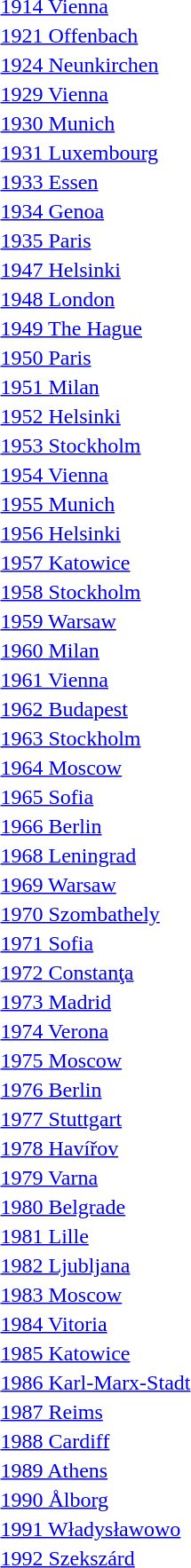<table>
<tr>
<td><a href='#'>1914 Vienna</a></td>
<td></td>
<td></td>
<td></td>
</tr>
<tr>
<td><a href='#'>1921 Offenbach</a></td>
<td></td>
<td></td>
<td></td>
</tr>
<tr>
<td><a href='#'>1924 Neunkirchen</a></td>
<td></td>
<td></td>
<td></td>
</tr>
<tr>
<td><a href='#'>1929 Vienna</a></td>
<td></td>
<td></td>
<td></td>
</tr>
<tr>
<td><a href='#'>1930 Munich</a></td>
<td></td>
<td></td>
<td></td>
</tr>
<tr>
<td><a href='#'>1931 Luxembourg</a></td>
<td></td>
<td></td>
<td></td>
</tr>
<tr>
<td><a href='#'>1933 Essen</a></td>
<td></td>
<td></td>
<td></td>
</tr>
<tr>
<td><a href='#'>1934 Genoa</a></td>
<td></td>
<td></td>
<td></td>
</tr>
<tr>
<td><a href='#'>1935 Paris</a></td>
<td></td>
<td></td>
<td></td>
</tr>
<tr>
<td><a href='#'>1947 Helsinki</a></td>
<td></td>
<td></td>
<td></td>
</tr>
<tr>
<td><a href='#'>1948 London</a></td>
<td></td>
<td></td>
<td></td>
</tr>
<tr>
<td><a href='#'>1949 The Hague</a></td>
<td></td>
<td></td>
<td></td>
</tr>
<tr>
<td><a href='#'>1950 Paris</a></td>
<td></td>
<td></td>
<td></td>
</tr>
<tr>
<td><a href='#'>1951 Milan</a></td>
<td></td>
<td></td>
<td></td>
</tr>
<tr>
<td><a href='#'>1952 Helsinki</a></td>
<td></td>
<td></td>
<td></td>
</tr>
<tr>
<td><a href='#'>1953 Stockholm</a></td>
<td></td>
<td></td>
<td></td>
</tr>
<tr>
<td><a href='#'>1954 Vienna</a></td>
<td></td>
<td></td>
<td></td>
</tr>
<tr>
<td><a href='#'>1955 Munich</a></td>
<td></td>
<td></td>
<td></td>
</tr>
<tr>
<td><a href='#'>1956 Helsinki</a></td>
<td></td>
<td></td>
<td></td>
</tr>
<tr>
<td><a href='#'>1957 Katowice</a></td>
<td></td>
<td></td>
<td></td>
</tr>
<tr>
<td><a href='#'>1958 Stockholm</a></td>
<td></td>
<td></td>
<td></td>
</tr>
<tr>
<td><a href='#'>1959 Warsaw</a></td>
<td></td>
<td></td>
<td></td>
</tr>
<tr>
<td><a href='#'>1960 Milan</a></td>
<td></td>
<td></td>
<td></td>
</tr>
<tr>
<td><a href='#'>1961 Vienna</a></td>
<td></td>
<td></td>
<td></td>
</tr>
<tr>
<td><a href='#'>1962 Budapest</a></td>
<td></td>
<td></td>
<td></td>
</tr>
<tr>
<td><a href='#'>1963 Stockholm</a></td>
<td></td>
<td></td>
<td></td>
</tr>
<tr>
<td><a href='#'>1964 Moscow</a></td>
<td></td>
<td></td>
<td></td>
</tr>
<tr>
<td><a href='#'>1965 Sofia</a></td>
<td></td>
<td></td>
<td></td>
</tr>
<tr>
<td><a href='#'>1966 Berlin</a></td>
<td></td>
<td></td>
<td></td>
</tr>
<tr>
<td><a href='#'>1968 Leningrad</a></td>
<td></td>
<td></td>
<td></td>
</tr>
<tr>
<td><a href='#'>1969 Warsaw</a></td>
<td></td>
<td></td>
<td></td>
</tr>
<tr>
<td><a href='#'>1970 Szombathely</a></td>
<td></td>
<td></td>
<td></td>
</tr>
<tr>
<td><a href='#'>1971 Sofia</a></td>
<td></td>
<td></td>
<td></td>
</tr>
<tr>
<td><a href='#'>1972 Constanţa</a></td>
<td></td>
<td></td>
<td></td>
</tr>
<tr>
<td><a href='#'>1973 Madrid</a></td>
<td></td>
<td></td>
<td></td>
</tr>
<tr>
<td><a href='#'>1974 Verona</a></td>
<td></td>
<td></td>
<td></td>
</tr>
<tr>
<td><a href='#'>1975 Moscow</a></td>
<td></td>
<td></td>
<td></td>
</tr>
<tr>
<td><a href='#'>1976 Berlin</a></td>
<td></td>
<td></td>
<td></td>
</tr>
<tr>
<td><a href='#'>1977 Stuttgart</a></td>
<td></td>
<td></td>
<td></td>
</tr>
<tr>
<td><a href='#'>1978 Havířov</a></td>
<td></td>
<td></td>
<td></td>
</tr>
<tr>
<td><a href='#'>1979 Varna</a></td>
<td></td>
<td></td>
<td></td>
</tr>
<tr>
<td><a href='#'>1980 Belgrade</a></td>
<td></td>
<td></td>
<td></td>
</tr>
<tr>
<td><a href='#'>1981 Lille</a></td>
<td></td>
<td></td>
<td></td>
</tr>
<tr>
<td><a href='#'>1982 Ljubljana</a></td>
<td></td>
<td></td>
<td></td>
</tr>
<tr>
<td><a href='#'>1983  Moscow</a></td>
<td></td>
<td></td>
<td></td>
</tr>
<tr>
<td><a href='#'>1984 Vitoria</a></td>
<td></td>
<td></td>
<td></td>
</tr>
<tr>
<td><a href='#'>1985 Katowice</a></td>
<td></td>
<td></td>
<td></td>
</tr>
<tr>
<td><a href='#'>1986 Karl-Marx-Stadt</a></td>
<td></td>
<td></td>
<td></td>
</tr>
<tr>
<td><a href='#'>1987 Reims</a></td>
<td></td>
<td></td>
<td></td>
</tr>
<tr>
<td><a href='#'>1988 Cardiff</a></td>
<td></td>
<td></td>
<td></td>
</tr>
<tr>
<td><a href='#'>1989 Athens</a></td>
<td></td>
<td></td>
<td></td>
</tr>
<tr>
<td><a href='#'>1990 Ålborg</a></td>
<td></td>
<td></td>
<td></td>
</tr>
<tr>
<td><a href='#'>1991 Władysławowo</a></td>
<td></td>
<td></td>
<td></td>
</tr>
<tr>
<td><a href='#'>1992 Szekszárd</a></td>
<td></td>
<td></td>
<td></td>
</tr>
</table>
